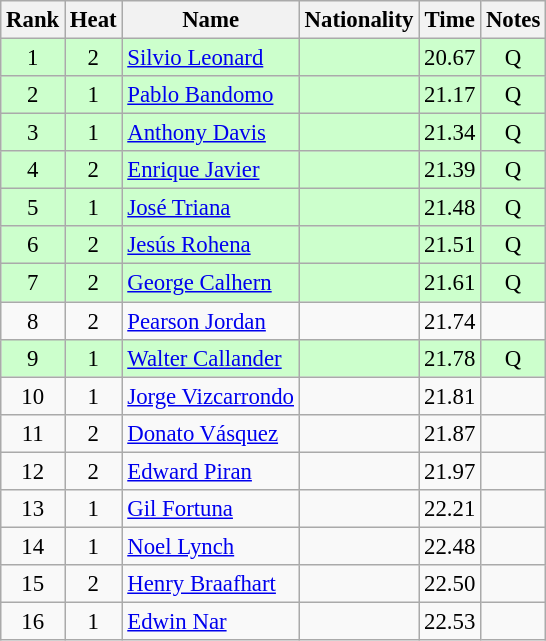<table class="wikitable sortable" style="text-align:center; font-size:95%">
<tr>
<th>Rank</th>
<th>Heat</th>
<th>Name</th>
<th>Nationality</th>
<th>Time</th>
<th>Notes</th>
</tr>
<tr bgcolor=ccffcc>
<td>1</td>
<td>2</td>
<td align=left><a href='#'>Silvio Leonard</a></td>
<td align=left></td>
<td>20.67</td>
<td>Q</td>
</tr>
<tr bgcolor=ccffcc>
<td>2</td>
<td>1</td>
<td align=left><a href='#'>Pablo Bandomo</a></td>
<td align=left></td>
<td>21.17</td>
<td>Q</td>
</tr>
<tr bgcolor=ccffcc>
<td>3</td>
<td>1</td>
<td align=left><a href='#'>Anthony Davis</a></td>
<td align=left></td>
<td>21.34</td>
<td>Q</td>
</tr>
<tr bgcolor=ccffcc>
<td>4</td>
<td>2</td>
<td align=left><a href='#'>Enrique Javier</a></td>
<td align=left></td>
<td>21.39</td>
<td>Q</td>
</tr>
<tr bgcolor=ccffcc>
<td>5</td>
<td>1</td>
<td align=left><a href='#'>José Triana</a></td>
<td align=left></td>
<td>21.48</td>
<td>Q</td>
</tr>
<tr bgcolor=ccffcc>
<td>6</td>
<td>2</td>
<td align=left><a href='#'>Jesús Rohena</a></td>
<td align=left></td>
<td>21.51</td>
<td>Q</td>
</tr>
<tr bgcolor=ccffcc>
<td>7</td>
<td>2</td>
<td align=left><a href='#'>George Calhern</a></td>
<td align=left></td>
<td>21.61</td>
<td>Q</td>
</tr>
<tr>
<td>8</td>
<td>2</td>
<td align=left><a href='#'>Pearson Jordan</a></td>
<td align=left></td>
<td>21.74</td>
<td></td>
</tr>
<tr bgcolor=ccffcc>
<td>9</td>
<td>1</td>
<td align=left><a href='#'>Walter Callander</a></td>
<td align=left></td>
<td>21.78</td>
<td>Q</td>
</tr>
<tr>
<td>10</td>
<td>1</td>
<td align=left><a href='#'>Jorge Vizcarrondo</a></td>
<td align=left></td>
<td>21.81</td>
<td></td>
</tr>
<tr>
<td>11</td>
<td>2</td>
<td align=left><a href='#'>Donato Vásquez</a></td>
<td align=left></td>
<td>21.87</td>
<td></td>
</tr>
<tr>
<td>12</td>
<td>2</td>
<td align=left><a href='#'>Edward Piran</a></td>
<td align=left></td>
<td>21.97</td>
<td></td>
</tr>
<tr>
<td>13</td>
<td>1</td>
<td align=left><a href='#'>Gil Fortuna</a></td>
<td align=left></td>
<td>22.21</td>
<td></td>
</tr>
<tr>
<td>14</td>
<td>1</td>
<td align=left><a href='#'>Noel Lynch</a></td>
<td align=left></td>
<td>22.48</td>
<td></td>
</tr>
<tr>
<td>15</td>
<td>2</td>
<td align=left><a href='#'>Henry Braafhart</a></td>
<td align=left></td>
<td>22.50</td>
<td></td>
</tr>
<tr>
<td>16</td>
<td>1</td>
<td align=left><a href='#'>Edwin Nar</a></td>
<td align=left></td>
<td>22.53</td>
<td></td>
</tr>
</table>
